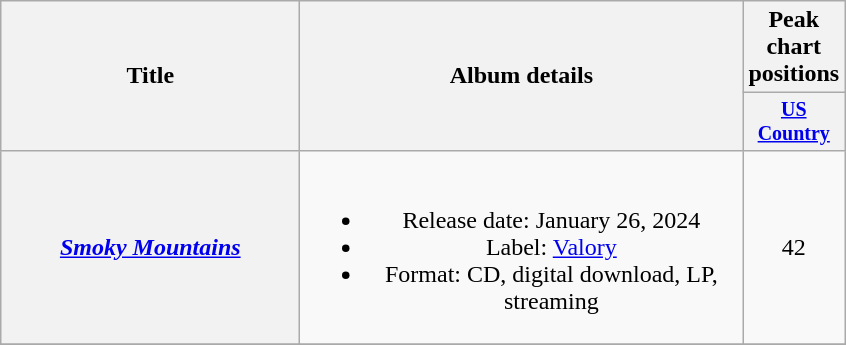<table class="wikitable plainrowheaders" style="text-align:center">
<tr>
<th rowspan="2" style="width:12em;">Title</th>
<th rowspan="2" style="width:18em;">Album details</th>
<th colspan="1">Peak chart positions</th>
</tr>
<tr style="font-size:smaller;">
<th style="width:4em;"><a href='#'>US Country</a><br></th>
</tr>
<tr>
<th scope="row"><em><a href='#'>Smoky Mountains</a></em></th>
<td><br><ul><li>Release date: January 26, 2024</li><li>Label: <a href='#'>Valory</a></li><li>Format: CD, digital download, LP, streaming</li></ul></td>
<td>42</td>
</tr>
<tr>
</tr>
</table>
